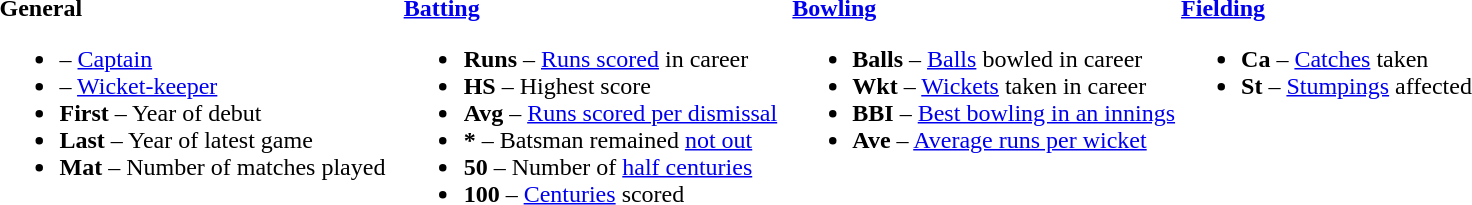<table>
<tr>
<td valign="top" style="width:26%"><br><strong>General</strong><ul><li> – <a href='#'>Captain</a></li><li> – <a href='#'>Wicket-keeper</a></li><li><strong>First</strong> – Year of debut</li><li><strong>Last</strong> – Year of latest game</li><li><strong>Mat</strong> – Number of matches played</li></ul></td>
<td valign="top" style="width:25%"><br><strong><a href='#'>Batting</a></strong><ul><li><strong>Runs</strong> – <a href='#'>Runs scored</a> in career</li><li><strong>HS</strong> – Highest score</li><li><strong>Avg</strong> – <a href='#'>Runs scored per dismissal</a></li><li><strong>*</strong> – Batsman remained <a href='#'>not out</a></li><li><strong>50</strong> – Number of <a href='#'>half centuries</a></li><li><strong>100</strong> – <a href='#'>Centuries</a> scored</li></ul></td>
<td valign="top" style="width:25%"><br><strong><a href='#'>Bowling</a></strong><ul><li><strong>Balls</strong> – <a href='#'>Balls</a> bowled in career</li><li><strong>Wkt</strong> – <a href='#'>Wickets</a> taken in career</li><li><strong>BBI</strong> – <a href='#'>Best bowling in an innings</a></li><li><strong>Ave</strong> – <a href='#'>Average runs per wicket</a></li></ul></td>
<td valign="top" style="width:24%"><br><strong><a href='#'>Fielding</a></strong><ul><li><strong>Ca</strong> – <a href='#'>Catches</a> taken</li><li><strong>St</strong> – <a href='#'>Stumpings</a> affected</li></ul></td>
</tr>
</table>
